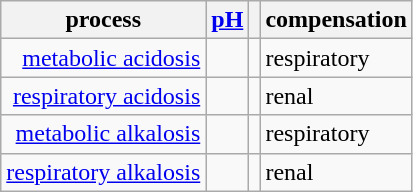<table class="wikitable">
<tr>
<th>process</th>
<th><a href='#'>pH</a></th>
<th></th>
<th>compensation</th>
</tr>
<tr>
<td style="text-align:right;"><a href='#'>metabolic acidosis</a></td>
<td style="text-align:center;"></td>
<td style="text-align:center;"></td>
<td>respiratory</td>
</tr>
<tr>
<td style="text-align:right;"><a href='#'>respiratory acidosis</a></td>
<td style="text-align:center;"></td>
<td style="text-align:center;"></td>
<td>renal</td>
</tr>
<tr>
<td style="text-align:right;"><a href='#'>metabolic alkalosis</a></td>
<td style="text-align:center;"></td>
<td style="text-align:center;"></td>
<td>respiratory</td>
</tr>
<tr>
<td style="text-align:right;"><a href='#'>respiratory alkalosis</a></td>
<td style="text-align:center;"></td>
<td style="text-align:center;"></td>
<td>renal</td>
</tr>
</table>
